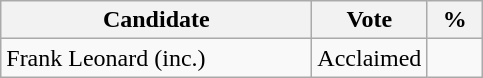<table class="wikitable">
<tr>
<th bgcolor="#DDDDFF" width="200px">Candidate</th>
<th bgcolor="#DDDDFF" width="50px">Vote</th>
<th bgcolor="#DDDDFF" width="30px">%</th>
</tr>
<tr>
<td>Frank Leonard (inc.)</td>
<td>Acclaimed</td>
<td></td>
</tr>
</table>
